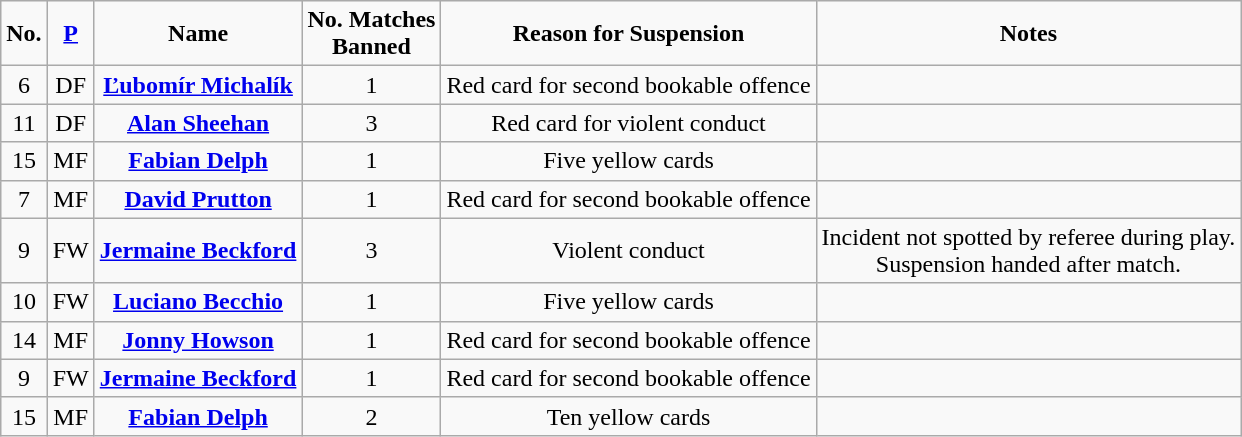<table class="wikitable" style="text-align: center;">
<tr>
<td><strong>No.</strong></td>
<td><strong><a href='#'>P</a></strong></td>
<td><strong>Name</strong></td>
<td><strong>No. Matches <br>Banned</strong></td>
<td><strong>Reason for Suspension</strong></td>
<td><strong>Notes</strong></td>
</tr>
<tr>
<td>6</td>
<td>DF</td>
<td><strong><a href='#'>Ľubomír Michalík</a></strong></td>
<td>1</td>
<td>Red card for second bookable offence</td>
<td></td>
</tr>
<tr>
<td>11</td>
<td>DF</td>
<td><strong><a href='#'>Alan Sheehan</a></strong></td>
<td>3</td>
<td>Red card for violent conduct</td>
<td></td>
</tr>
<tr>
<td>15</td>
<td>MF</td>
<td><strong><a href='#'>Fabian Delph</a></strong></td>
<td>1</td>
<td>Five yellow cards</td>
<td></td>
</tr>
<tr>
<td>7</td>
<td>MF</td>
<td><strong><a href='#'>David Prutton</a></strong></td>
<td>1</td>
<td>Red card for second bookable offence</td>
<td></td>
</tr>
<tr>
<td>9</td>
<td>FW</td>
<td><strong><a href='#'>Jermaine Beckford</a></strong></td>
<td>3</td>
<td>Violent conduct</td>
<td>Incident not spotted by referee during play.<br>Suspension handed after match.</td>
</tr>
<tr>
<td>10</td>
<td>FW</td>
<td><strong><a href='#'>Luciano Becchio</a></strong></td>
<td>1</td>
<td>Five yellow cards</td>
<td></td>
</tr>
<tr>
<td>14</td>
<td>MF</td>
<td><strong><a href='#'>Jonny Howson</a></strong></td>
<td>1</td>
<td>Red card for second bookable offence</td>
<td></td>
</tr>
<tr>
<td>9</td>
<td>FW</td>
<td><strong><a href='#'>Jermaine Beckford</a></strong></td>
<td>1</td>
<td>Red card for second bookable offence</td>
<td></td>
</tr>
<tr>
<td>15</td>
<td>MF</td>
<td><strong><a href='#'>Fabian Delph</a></strong></td>
<td>2</td>
<td>Ten yellow cards</td>
<td></td>
</tr>
</table>
